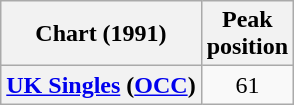<table class="wikitable sortable plainrowheaders" style="text-align:center">
<tr>
<th>Chart (1991)</th>
<th>Peak<br>position</th>
</tr>
<tr>
<th scope="row"><a href='#'>UK Singles</a> (<a href='#'>OCC</a>)</th>
<td>61</td>
</tr>
</table>
